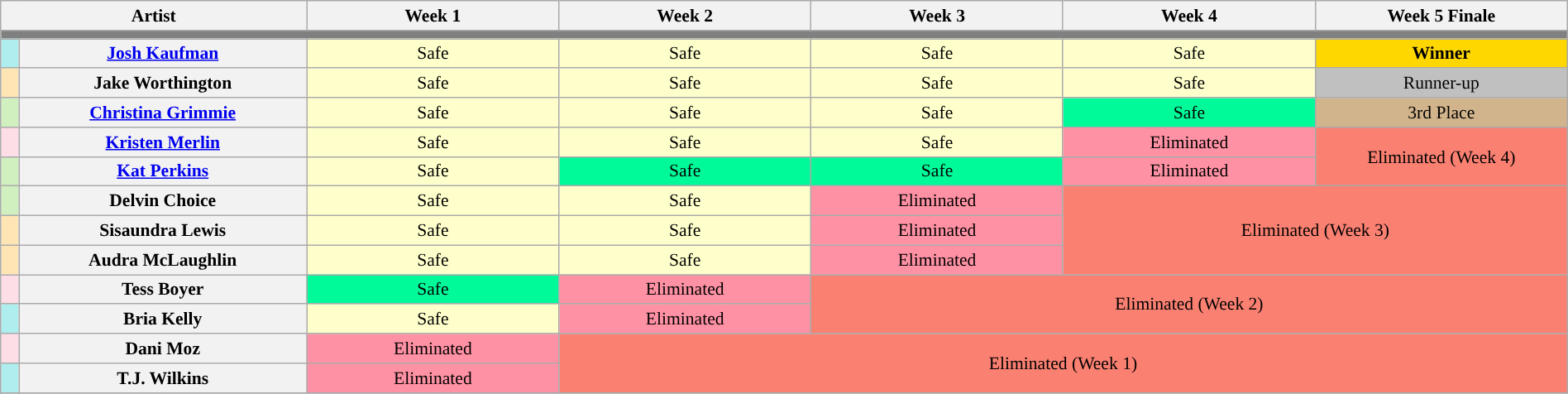<table class="wikitable"  style="font-size:90%; text-align:center; width:100%;">
<tr>
<th colspan="2" width="17%;">Artist</th>
<th width="14%;">Week 1</th>
<th width="14%;">Week 2</th>
<th width="14%;">Week 3</th>
<th width="14%;">Week 4</th>
<th width="14%;">Week 5 Finale</th>
</tr>
<tr>
<th colspan="8" style="background:gray;"></th>
</tr>
<tr>
<td style="background:#afeeee;"></td>
<th style="width:16%;"><a href='#'>Josh Kaufman</a></th>
<td style="background:#FFFFCC;">Safe</td>
<td style="background:#FFFFCC;">Safe</td>
<td style="background:#FFFFCC;">Safe</td>
<td style="background:#FFFFCC;">Safe</td>
<th style="background:gold;">Winner</th>
</tr>
<tr>
<td style="background:#ffe5b4;"></td>
<th>Jake Worthington</th>
<td style="background:#FFFFCC;">Safe</td>
<td style="background:#FFFFCC;">Safe</td>
<td style="background:#ffc;">Safe</td>
<td style="background:#FFFFCC;">Safe</td>
<td style="background:silver">Runner-up</td>
</tr>
<tr>
<td style="background:#d0f0c0;"></td>
<th><a href='#'>Christina Grimmie</a></th>
<td style="background:#FFFFCC;">Safe</td>
<td style="background:#FFFFCC;">Safe</td>
<td style="background:#FFFFCC;">Safe</td>
<td style="background:#00FA9A;">Safe</td>
<td style="background:Tan">3rd Place</td>
</tr>
<tr>
<td style="background:#FDDDE6;"></td>
<th><a href='#'>Kristen Merlin</a></th>
<td style="background:#FFFFCC;">Safe</td>
<td style="background:#FFFFCC;">Safe</td>
<td style="background:#FFFFCC;">Safe</td>
<td style="background:#FF91A4;">Eliminated</td>
<td rowspan = "2" style="background:#FA8072;">Eliminated (Week 4)</td>
</tr>
<tr>
<td style="background:#d0f0c0;"></td>
<th><a href='#'>Kat Perkins</a></th>
<td style="background:#FFFFCC;">Safe</td>
<td style="background:#00FA9A;">Safe</td>
<td style="background:#00FA9A;">Safe</td>
<td style="background:#FF91A4;">Eliminated</td>
</tr>
<tr>
<td style="background:#d0f0c0;"></td>
<th>Delvin Choice</th>
<td style="background:#FFFFCC;">Safe</td>
<td style="background:#FFFFCC;">Safe</td>
<td style="background:#FF91A4;">Eliminated</td>
<td rowspan = "3" colspan="3" style="background:#FA8072;">Eliminated (Week 3)</td>
</tr>
<tr>
<td style="background:#ffe5b4;"></td>
<th>Sisaundra Lewis</th>
<td style="background:#FFFFCC;">Safe</td>
<td style="background:#FFFFCC;">Safe</td>
<td style="background:#FF91A4;">Eliminated</td>
</tr>
<tr>
<td style="background:#ffe5b4;"></td>
<th>Audra McLaughlin</th>
<td style="background:#FFFFCC;">Safe</td>
<td style="background:#FFFFCC;">Safe</td>
<td style="background:#FF91A4;">Eliminated</td>
</tr>
<tr>
<td style="background:#FDDDE6;"></td>
<th>Tess Boyer</th>
<td style="background:#00FA9A;">Safe</td>
<td style="background:#FF91A4;">Eliminated</td>
<td rowspan = "2" colspan="3" style="background:#FA8072;">Eliminated (Week 2)</td>
</tr>
<tr>
<td style="background:#AFEEEE;"></td>
<th>Bria Kelly</th>
<td style="background:#FFFFCC;">Safe</td>
<td style="background:#FF91A4;">Eliminated</td>
</tr>
<tr>
<td style="background:#FDDDE6;"></td>
<th>Dani Moz</th>
<td style="background:#FF91A4;">Eliminated</td>
<td rowspan = "2" colspan="4" style="background:#FA8072;">Eliminated (Week 1)</td>
</tr>
<tr>
<td style="background:#afeeee;"></td>
<th>T.J. Wilkins</th>
<td style="background:#FF91A4;">Eliminated</td>
</tr>
<tr>
</tr>
</table>
